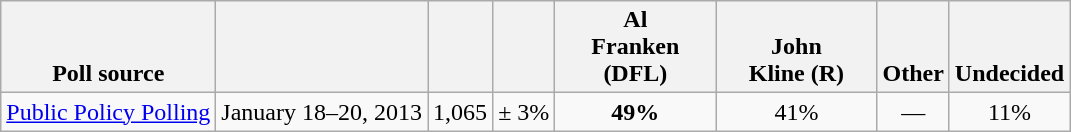<table class="wikitable" style="text-align:center">
<tr valign= bottom>
<th>Poll source</th>
<th></th>
<th></th>
<th></th>
<th style="width:100px;">Al<br>Franken (DFL)</th>
<th style="width:100px;">John<br>Kline (R)</th>
<th>Other</th>
<th>Undecided</th>
</tr>
<tr>
<td align=left><a href='#'>Public Policy Polling</a></td>
<td>January 18–20, 2013</td>
<td>1,065</td>
<td>± 3%</td>
<td><strong>49%</strong></td>
<td>41%</td>
<td>—</td>
<td>11%</td>
</tr>
</table>
